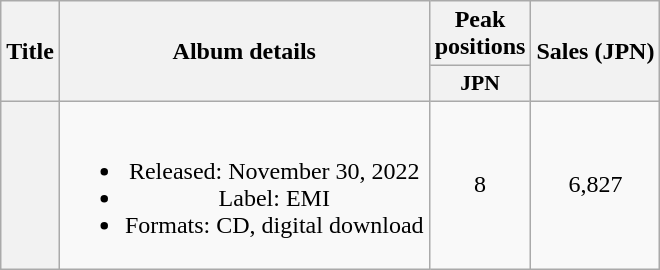<table class="wikitable plainrowheaders" style="text-align:center;">
<tr>
<th scope="col" rowspan="2">Title</th>
<th scope="col" rowspan="2">Album details</th>
<th colspan="1">Peak positions</th>
<th scope="col" rowspan="2">Sales (JPN)</th>
</tr>
<tr>
<th scope="col" style="width:3em;font-size:90%;">JPN<br></th>
</tr>
<tr>
<th scope="row"></th>
<td><br><ul><li>Released: November 30, 2022 </li><li>Label: EMI</li><li>Formats: CD, digital download</li></ul></td>
<td>8</td>
<td>6,827</td>
</tr>
</table>
